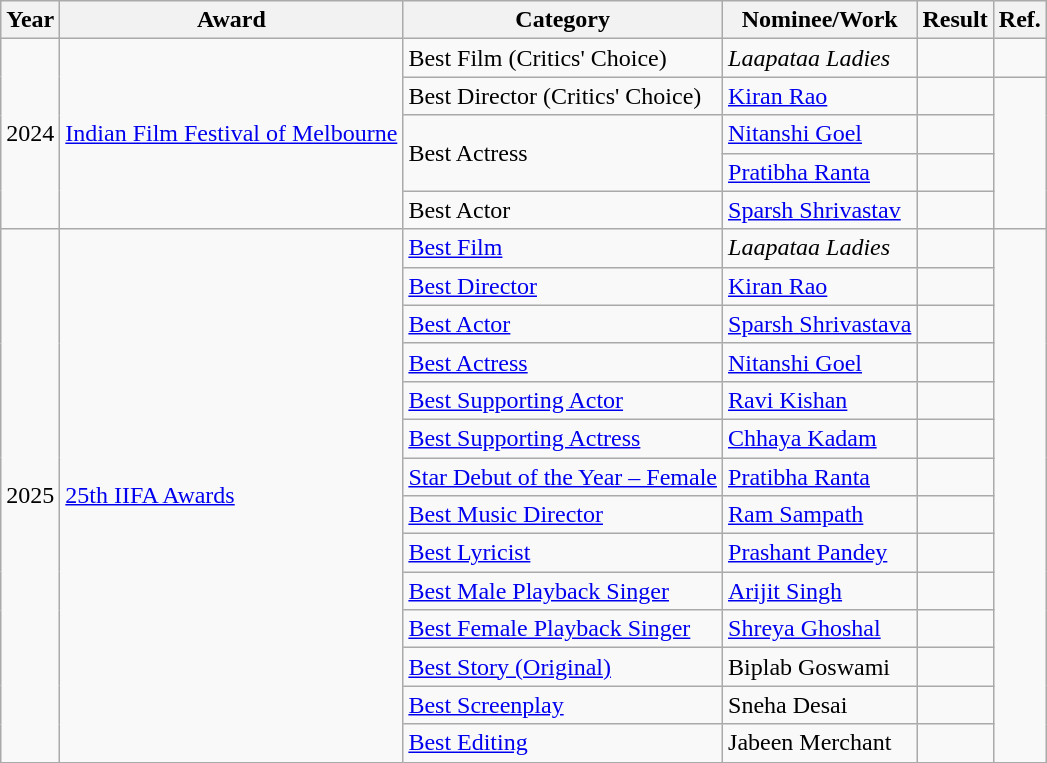<table class="wikitable">
<tr>
<th>Year</th>
<th>Award</th>
<th>Category</th>
<th>Nominee/Work</th>
<th>Result</th>
<th>Ref.</th>
</tr>
<tr>
<td rowspan="5">2024</td>
<td rowspan="5"><a href='#'>Indian Film Festival of Melbourne</a></td>
<td>Best Film (Critics' Choice)</td>
<td><em>Laapataa Ladies</em></td>
<td></td>
<td></td>
</tr>
<tr>
<td>Best Director (Critics' Choice)</td>
<td><a href='#'>Kiran Rao</a></td>
<td></td>
<td rowspan="4"></td>
</tr>
<tr>
<td rowspan="2">Best Actress</td>
<td><a href='#'>Nitanshi Goel</a></td>
<td></td>
</tr>
<tr>
<td><a href='#'>Pratibha Ranta</a></td>
<td></td>
</tr>
<tr>
<td>Best Actor</td>
<td><a href='#'>Sparsh Shrivastav</a></td>
<td></td>
</tr>
<tr>
<td rowspan="14">2025</td>
<td rowspan="14"><a href='#'>25th IIFA Awards</a></td>
<td><a href='#'>Best Film</a></td>
<td><em>Laapataa Ladies</em></td>
<td></td>
<td rowspan="14"></td>
</tr>
<tr>
<td><a href='#'>Best Director</a></td>
<td><a href='#'>Kiran Rao</a></td>
<td></td>
</tr>
<tr>
<td><a href='#'>Best Actor</a></td>
<td><a href='#'>Sparsh Shrivastava</a></td>
<td></td>
</tr>
<tr>
<td><a href='#'>Best Actress</a></td>
<td><a href='#'>Nitanshi Goel</a></td>
<td></td>
</tr>
<tr>
<td><a href='#'>Best Supporting Actor</a></td>
<td><a href='#'>Ravi Kishan</a></td>
<td></td>
</tr>
<tr>
<td><a href='#'>Best Supporting Actress</a></td>
<td><a href='#'>Chhaya Kadam</a></td>
<td></td>
</tr>
<tr>
<td><a href='#'>Star Debut of the Year – Female</a></td>
<td><a href='#'>Pratibha Ranta</a></td>
<td></td>
</tr>
<tr>
<td><a href='#'>Best Music Director</a></td>
<td><a href='#'>Ram Sampath</a></td>
<td></td>
</tr>
<tr>
<td><a href='#'>Best Lyricist</a></td>
<td><a href='#'>Prashant Pandey</a> </td>
<td></td>
</tr>
<tr>
<td><a href='#'>Best Male Playback Singer</a></td>
<td><a href='#'>Arijit Singh</a> </td>
<td></td>
</tr>
<tr>
<td><a href='#'>Best Female Playback Singer</a></td>
<td><a href='#'>Shreya Ghoshal</a> </td>
<td></td>
</tr>
<tr>
<td><a href='#'>Best Story (Original)</a></td>
<td>Biplab Goswami</td>
<td></td>
</tr>
<tr>
<td><a href='#'>Best Screenplay</a></td>
<td>Sneha Desai</td>
<td></td>
</tr>
<tr>
<td><a href='#'>Best Editing</a></td>
<td>Jabeen Merchant</td>
<td></td>
</tr>
</table>
